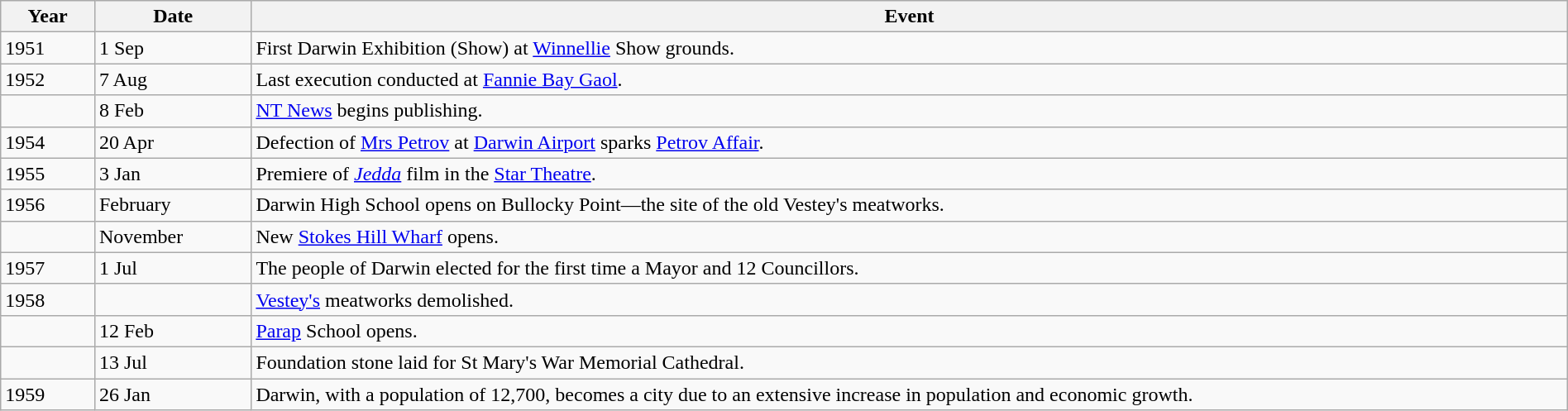<table class="wikitable" style="width:100%">
<tr>
<th style="width:6%">Year</th>
<th style="width:10%">Date</th>
<th>Event</th>
</tr>
<tr>
<td>1951</td>
<td>1 Sep</td>
<td>First Darwin Exhibition (Show) at <a href='#'>Winnellie</a> Show grounds.</td>
</tr>
<tr>
<td>1952</td>
<td>7 Aug</td>
<td>Last execution conducted at <a href='#'>Fannie Bay Gaol</a>.</td>
</tr>
<tr>
<td></td>
<td>8 Feb</td>
<td><a href='#'>NT News</a> begins publishing.</td>
</tr>
<tr>
<td>1954</td>
<td>20 Apr</td>
<td>Defection of <a href='#'>Mrs Petrov</a> at <a href='#'>Darwin Airport</a> sparks <a href='#'>Petrov Affair</a>.</td>
</tr>
<tr>
<td>1955</td>
<td>3 Jan</td>
<td>Premiere of <em><a href='#'>Jedda</a></em> film in the <a href='#'>Star Theatre</a>.</td>
</tr>
<tr>
<td>1956</td>
<td>February</td>
<td>Darwin High School opens on Bullocky Point—the site of the old Vestey's meatworks.</td>
</tr>
<tr>
<td></td>
<td>November</td>
<td>New <a href='#'>Stokes Hill Wharf</a> opens.</td>
</tr>
<tr>
<td>1957</td>
<td>1 Jul</td>
<td>The people of Darwin elected for the first time a Mayor and 12 Councillors.</td>
</tr>
<tr>
<td>1958</td>
<td></td>
<td><a href='#'>Vestey's</a> meatworks demolished.</td>
</tr>
<tr>
<td></td>
<td>12 Feb</td>
<td><a href='#'>Parap</a> School opens.</td>
</tr>
<tr>
<td></td>
<td>13 Jul</td>
<td>Foundation stone laid for St Mary's War Memorial Cathedral.</td>
</tr>
<tr>
<td>1959</td>
<td>26 Jan</td>
<td>Darwin, with a population of 12,700, becomes a city due to an extensive increase in population and economic growth.</td>
</tr>
</table>
